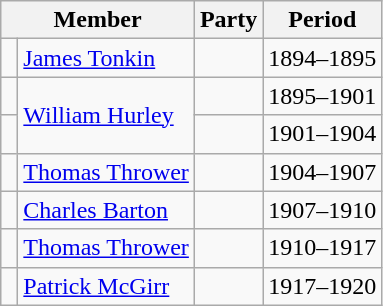<table class="wikitable">
<tr>
<th colspan="2">Member</th>
<th>Party</th>
<th>Period</th>
</tr>
<tr>
<td> </td>
<td><a href='#'>James Tonkin</a></td>
<td></td>
<td>1894–1895</td>
</tr>
<tr>
<td> </td>
<td rowspan="2"><a href='#'>William Hurley</a></td>
<td></td>
<td>1895–1901</td>
</tr>
<tr>
<td> </td>
<td></td>
<td>1901–1904</td>
</tr>
<tr>
<td> </td>
<td><a href='#'>Thomas Thrower</a></td>
<td></td>
<td>1904–1907</td>
</tr>
<tr>
<td> </td>
<td><a href='#'>Charles Barton</a></td>
<td></td>
<td>1907–1910</td>
</tr>
<tr>
<td> </td>
<td><a href='#'>Thomas Thrower</a></td>
<td></td>
<td>1910–1917</td>
</tr>
<tr>
<td> </td>
<td><a href='#'>Patrick McGirr</a></td>
<td></td>
<td>1917–1920</td>
</tr>
</table>
